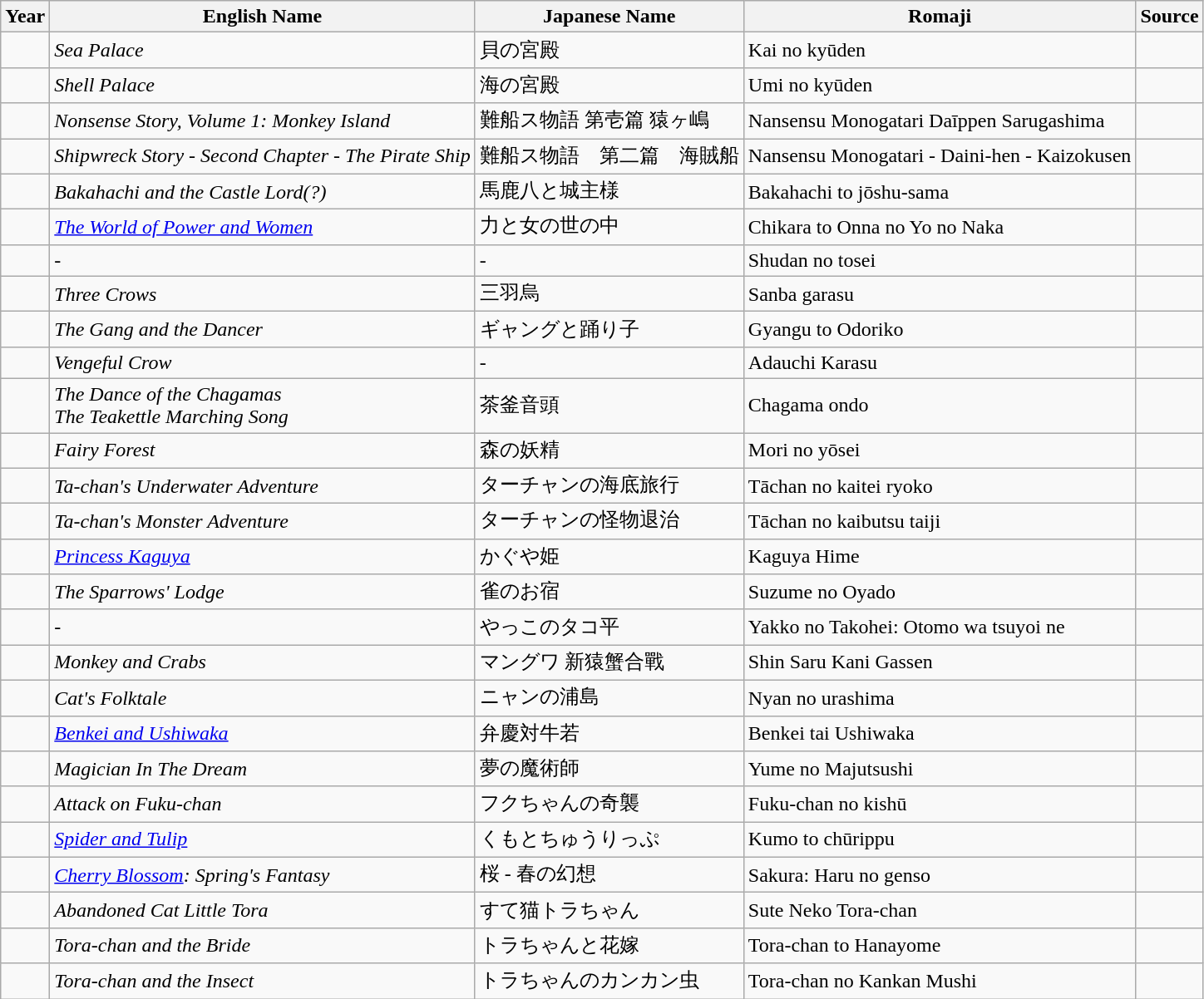<table class="wikitable sortable plainrowheaders">
<tr>
<th>Year</th>
<th>English Name</th>
<th>Japanese Name</th>
<th>Romaji</th>
<th class="unsortable">Source</th>
</tr>
<tr>
<td></td>
<td><em>Sea Palace</em></td>
<td>貝の宮殿</td>
<td>Kai no kyūden</td>
<td></td>
</tr>
<tr>
<td></td>
<td><em>Shell Palace</em></td>
<td>海の宮殿</td>
<td>Umi no kyūden</td>
<td></td>
</tr>
<tr>
<td></td>
<td><em>Nonsense Story, Volume 1: Monkey Island</em></td>
<td>難船ス物語 第壱篇 猿ヶ嶋</td>
<td>Nansensu Monogatari Daīppen Sarugashima</td>
<td></td>
</tr>
<tr>
<td></td>
<td><em>Shipwreck Story - Second Chapter - The Pirate Ship</em></td>
<td>難船ス物語　第二篇　海賊船</td>
<td>Nansensu Monogatari - Daini-hen - Kaizokusen</td>
<td></td>
</tr>
<tr>
<td></td>
<td><em>Bakahachi and the Castle Lord(?)</em></td>
<td>馬鹿八と城主様</td>
<td>Bakahachi to jōshu-sama</td>
<td></td>
</tr>
<tr>
<td></td>
<td><em><a href='#'>The World of Power and Women</a></em></td>
<td>力と女の世の中</td>
<td>Chikara to Onna no Yo no Naka</td>
<td></td>
</tr>
<tr>
<td></td>
<td>-</td>
<td>-</td>
<td>Shudan no tosei</td>
<td></td>
</tr>
<tr>
<td></td>
<td><em>Three Crows</em></td>
<td>三羽烏</td>
<td>Sanba garasu</td>
<td></td>
</tr>
<tr>
<td></td>
<td><em>The Gang and the Dancer</em></td>
<td>ギャングと踊り子</td>
<td>Gyangu to Odoriko</td>
<td></td>
</tr>
<tr>
<td></td>
<td><em>Vengeful Crow</em></td>
<td>-</td>
<td>Adauchi Karasu</td>
<td></td>
</tr>
<tr>
<td></td>
<td><em>The Dance of the Chagamas</em><br> <em>The Teakettle Marching Song</em></td>
<td>茶釜音頭</td>
<td>Chagama ondo</td>
<td></td>
</tr>
<tr>
<td></td>
<td><em>Fairy Forest</em></td>
<td>森の妖精</td>
<td>Mori no yōsei</td>
<td></td>
</tr>
<tr>
<td></td>
<td><em>Ta-chan's Underwater Adventure</em></td>
<td>ターチャンの海底旅行</td>
<td>Tāchan no kaitei ryoko</td>
<td></td>
</tr>
<tr>
<td></td>
<td><em>Ta-chan's Monster Adventure</em></td>
<td>ターチャンの怪物退治</td>
<td>Tāchan no kaibutsu taiji</td>
<td></td>
</tr>
<tr>
<td></td>
<td><em><a href='#'>Princess Kaguya</a></em></td>
<td>かぐや姫</td>
<td>Kaguya Hime</td>
<td></td>
</tr>
<tr>
<td></td>
<td><em>The Sparrows' Lodge</em></td>
<td>雀のお宿</td>
<td>Suzume no Oyado</td>
<td></td>
</tr>
<tr>
<td></td>
<td>-</td>
<td>やっこのタコ平</td>
<td>Yakko no Takohei: Otomo wa tsuyoi ne</td>
<td></td>
</tr>
<tr>
<td></td>
<td><em>Monkey and Crabs</em></td>
<td>マングワ 新猿蟹合戰</td>
<td>Shin Saru Kani Gassen</td>
<td></td>
</tr>
<tr>
<td></td>
<td><em>Cat's Folktale</em></td>
<td>ニャンの浦島</td>
<td>Nyan no urashima</td>
<td></td>
</tr>
<tr>
<td></td>
<td><em><a href='#'>Benkei and Ushiwaka</a></em></td>
<td>弁慶対牛若</td>
<td>Benkei tai Ushiwaka</td>
<td></td>
</tr>
<tr>
<td></td>
<td><em>Magician In The Dream</em></td>
<td>夢の魔術師</td>
<td>Yume no Majutsushi</td>
<td></td>
</tr>
<tr>
<td></td>
<td><em>Attack on Fuku-chan</em></td>
<td>フクちゃんの奇襲</td>
<td>Fuku-chan no kishū</td>
<td></td>
</tr>
<tr>
<td></td>
<td><em><a href='#'>Spider and Tulip</a></em></td>
<td>くもとちゅうりっぷ</td>
<td>Kumo to chūrippu</td>
<td></td>
</tr>
<tr>
<td></td>
<td><em><a href='#'>Cherry Blossom</a>: Spring's Fantasy</em></td>
<td>桜 - 春の幻想</td>
<td>Sakura: Haru no genso</td>
<td></td>
</tr>
<tr>
<td></td>
<td><em>Abandoned Cat Little Tora</em></td>
<td>すて猫トラちゃん</td>
<td>Sute Neko Tora-chan</td>
<td></td>
</tr>
<tr>
<td></td>
<td><em>Tora-chan and the Bride</em></td>
<td>トラちゃんと花嫁</td>
<td>Tora-chan to Hanayome</td>
<td></td>
</tr>
<tr>
<td></td>
<td><em>Tora-chan and the Insect</em></td>
<td>トラちゃんのカンカン虫</td>
<td>Tora-chan no Kankan Mushi</td>
<td></td>
</tr>
</table>
